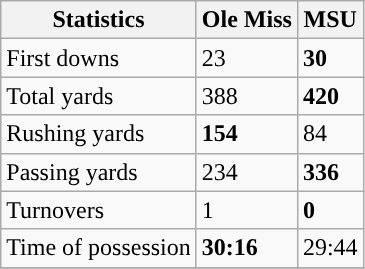<table class="wikitable" style="float: left;">
<tr>
<th>Statistics</th>
<th>Ole Miss</th>
<th>MSU</th>
</tr>
<tr>
<td>First downs</td>
<td>23</td>
<td><strong>30</strong></td>
</tr>
<tr>
<td>Total yards</td>
<td>388</td>
<td><strong>420</strong></td>
</tr>
<tr>
<td>Rushing yards</td>
<td><strong>154</strong></td>
<td>84</td>
</tr>
<tr>
<td>Passing yards</td>
<td>234</td>
<td><strong>336</strong></td>
</tr>
<tr>
<td>Turnovers</td>
<td>1</td>
<td><strong>0</strong></td>
</tr>
<tr>
<td>Time of possession</td>
<td><strong>30:16</strong></td>
<td>29:44</td>
</tr>
<tr>
</tr>
</table>
